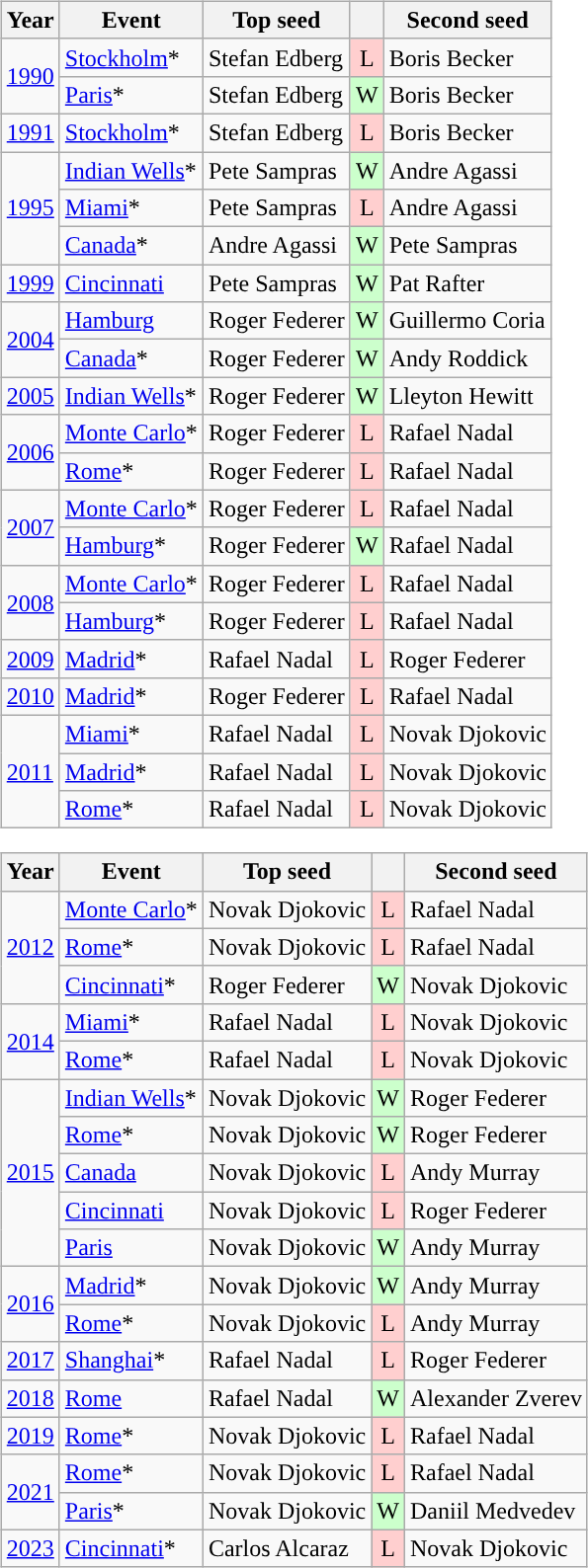<table>
<tr style="vertical-align:top">
<td><br><table class="wikitable nowrap">
<tr>
<th scope="col">Year</th>
<th scope="col">Event</th>
<th scope="col">Top seed</th>
<th scope="col"></th>
<th scope="col">Second seed</th>
</tr>
<tr>
<td rowspan="2"><a href='#'>1990</a></td>
<td><a href='#'>Stockholm</a>*</td>
<td> Stefan Edberg</td>
<td style="text-align:center; background: #FFCFCF">L</td>
<td> Boris Becker</td>
</tr>
<tr>
<td><a href='#'>Paris</a>*</td>
<td> Stefan Edberg</td>
<td style="text-align:center; background: #CCFFCC">W</td>
<td> Boris Becker</td>
</tr>
<tr>
<td><a href='#'>1991</a></td>
<td><a href='#'>Stockholm</a>*</td>
<td> Stefan Edberg</td>
<td style="text-align:center; background: #FFCFCF">L</td>
<td> Boris Becker</td>
</tr>
<tr>
<td rowspan="3"><a href='#'>1995</a></td>
<td><a href='#'>Indian Wells</a>*</td>
<td> Pete Sampras</td>
<td style="text-align:center; background: #CCFFCC">W</td>
<td> Andre Agassi</td>
</tr>
<tr>
<td><a href='#'>Miami</a>*</td>
<td> Pete Sampras</td>
<td style="text-align:center; background: #FFCFCF">L</td>
<td> Andre Agassi</td>
</tr>
<tr>
<td><a href='#'>Canada</a>*</td>
<td> Andre Agassi</td>
<td style="text-align:center; background: #CCFFCC">W</td>
<td> Pete Sampras</td>
</tr>
<tr>
<td><a href='#'>1999</a></td>
<td><a href='#'>Cincinnati</a></td>
<td> Pete Sampras</td>
<td style="text-align:center; background: #CCFFCC">W</td>
<td> Pat Rafter</td>
</tr>
<tr>
<td rowspan="2"><a href='#'>2004</a></td>
<td><a href='#'>Hamburg</a></td>
<td> Roger Federer</td>
<td style="text-align:center; background: #CCFFCC">W</td>
<td> Guillermo Coria</td>
</tr>
<tr>
<td><a href='#'>Canada</a>*</td>
<td> Roger Federer</td>
<td style="text-align:center; background: #CCFFCC">W</td>
<td> Andy Roddick</td>
</tr>
<tr>
<td><a href='#'>2005</a></td>
<td><a href='#'>Indian Wells</a>*</td>
<td> Roger Federer</td>
<td style="text-align:center; background: #CCFFCC">W</td>
<td> Lleyton Hewitt</td>
</tr>
<tr>
<td rowspan="2"><a href='#'>2006</a></td>
<td><a href='#'>Monte Carlo</a>*</td>
<td> Roger Federer</td>
<td style="text-align:center; background: #FFCFCF">L</td>
<td> Rafael Nadal</td>
</tr>
<tr>
<td><a href='#'>Rome</a>*</td>
<td> Roger Federer</td>
<td style="text-align:center; background: #FFCFCF">L</td>
<td> Rafael Nadal</td>
</tr>
<tr>
<td rowspan="2"><a href='#'>2007</a></td>
<td><a href='#'>Monte Carlo</a>*</td>
<td> Roger Federer</td>
<td style="text-align:center; background: #FFCFCF">L</td>
<td> Rafael Nadal</td>
</tr>
<tr>
<td><a href='#'>Hamburg</a>*</td>
<td> Roger Federer</td>
<td style="text-align:center; background: #CCFFCC">W</td>
<td> Rafael Nadal</td>
</tr>
<tr>
<td rowspan="2"><a href='#'>2008</a></td>
<td><a href='#'>Monte Carlo</a>*</td>
<td> Roger Federer</td>
<td style="text-align:center; background: #FFCFCF">L</td>
<td> Rafael Nadal</td>
</tr>
<tr>
<td><a href='#'>Hamburg</a>*</td>
<td> Roger Federer</td>
<td style="text-align:center; background: #FFCFCF">L</td>
<td> Rafael Nadal</td>
</tr>
<tr>
<td><a href='#'>2009</a></td>
<td><a href='#'>Madrid</a>*</td>
<td> Rafael Nadal</td>
<td style="text-align:center; background: #FFCFCF">L</td>
<td> Roger Federer</td>
</tr>
<tr>
<td><a href='#'>2010</a></td>
<td><a href='#'>Madrid</a>*</td>
<td> Roger Federer</td>
<td style="text-align:center; background: #FFCFCF">L</td>
<td> Rafael Nadal</td>
</tr>
<tr>
<td rowspan="3"><a href='#'>2011</a></td>
<td><a href='#'>Miami</a>*</td>
<td> Rafael Nadal</td>
<td style="text-align:center; background: #FFCFCF">L</td>
<td> Novak Djokovic</td>
</tr>
<tr>
<td><a href='#'>Madrid</a>*</td>
<td> Rafael Nadal</td>
<td style="text-align:center; background: #FFCFCF">L</td>
<td> Novak Djokovic</td>
</tr>
<tr>
<td><a href='#'>Rome</a>*</td>
<td> Rafael Nadal</td>
<td style="text-align:center; background: #FFCFCF">L</td>
<td> Novak Djokovic</td>
</tr>
</table>
<table class="wikitable nowrap">
<tr>
<th scope="col">Year</th>
<th scope="col">Event</th>
<th scope="col">Top seed</th>
<th scope="col"></th>
<th scope="col">Second seed</th>
</tr>
<tr>
<td rowspan="3"><a href='#'>2012</a></td>
<td><a href='#'>Monte Carlo</a>*</td>
<td> Novak Djokovic</td>
<td style="text-align:center; background: #FFCFCF">L</td>
<td> Rafael Nadal</td>
</tr>
<tr>
<td><a href='#'>Rome</a>*</td>
<td> Novak Djokovic</td>
<td style="text-align:center; background: #FFCFCF">L</td>
<td> Rafael Nadal</td>
</tr>
<tr>
<td><a href='#'>Cincinnati</a>*</td>
<td> Roger Federer</td>
<td style="text-align:center; background: #CCFFCC">W</td>
<td> Novak Djokovic</td>
</tr>
<tr>
<td rowspan="2"><a href='#'>2014</a></td>
<td><a href='#'>Miami</a>*</td>
<td> Rafael Nadal</td>
<td style="text-align:center; background: #FFCFCF">L</td>
<td> Novak Djokovic</td>
</tr>
<tr>
<td><a href='#'>Rome</a>*</td>
<td> Rafael Nadal</td>
<td style="text-align:center; background: #FFCFCF">L</td>
<td> Novak Djokovic</td>
</tr>
<tr>
<td rowspan="5"><a href='#'>2015</a></td>
<td><a href='#'>Indian Wells</a>*</td>
<td> Novak Djokovic</td>
<td style="text-align:center; background: #CCFFCC">W</td>
<td> Roger Federer</td>
</tr>
<tr>
<td><a href='#'>Rome</a>*</td>
<td> Novak Djokovic</td>
<td style="text-align:center; background: #CCFFCC">W</td>
<td> Roger Federer</td>
</tr>
<tr>
<td><a href='#'>Canada</a></td>
<td> Novak Djokovic</td>
<td style="text-align:center; background: #FFCFCF">L</td>
<td> Andy Murray</td>
</tr>
<tr>
<td><a href='#'>Cincinnati</a></td>
<td> Novak Djokovic</td>
<td style="text-align:center; background: #FFCFCF">L</td>
<td> Roger Federer</td>
</tr>
<tr>
<td><a href='#'>Paris</a></td>
<td> Novak Djokovic</td>
<td style="text-align:center; background: #CCFFCC">W</td>
<td> Andy Murray</td>
</tr>
<tr>
<td rowspan="2"><a href='#'>2016</a></td>
<td><a href='#'>Madrid</a>*</td>
<td> Novak Djokovic</td>
<td style="text-align:center; background: #CCFFCC">W</td>
<td> Andy Murray</td>
</tr>
<tr>
<td><a href='#'>Rome</a>*</td>
<td> Novak Djokovic</td>
<td style="text-align:center; background: #FFCFCF">L</td>
<td> Andy Murray</td>
</tr>
<tr>
<td><a href='#'>2017</a></td>
<td><a href='#'>Shanghai</a>*</td>
<td> Rafael Nadal</td>
<td style="text-align:center; background: #FFCFCF">L</td>
<td> Roger Federer</td>
</tr>
<tr>
<td><a href='#'>2018</a></td>
<td><a href='#'>Rome</a></td>
<td> Rafael Nadal</td>
<td style="text-align:center; background: #CCFFCC">W</td>
<td> Alexander Zverev</td>
</tr>
<tr>
<td><a href='#'>2019</a></td>
<td><a href='#'>Rome</a>*</td>
<td> Novak Djokovic</td>
<td style="text-align:center; background: #FFCFCF">L</td>
<td> Rafael Nadal</td>
</tr>
<tr>
<td rowspan="2"><a href='#'>2021</a></td>
<td><a href='#'>Rome</a>*</td>
<td> Novak Djokovic</td>
<td style="text-align:center; background: #FFCFCF">L</td>
<td> Rafael Nadal</td>
</tr>
<tr>
<td><a href='#'>Paris</a>*</td>
<td> Novak Djokovic</td>
<td style="text-align:center; background: #CCFFCC">W</td>
<td> Daniil Medvedev</td>
</tr>
<tr>
<td><a href='#'>2023</a></td>
<td><a href='#'>Cincinnati</a>*</td>
<td> Carlos Alcaraz</td>
<td style="text-align:center; background: #FFCFCF">L</td>
<td> Novak Djokovic</td>
</tr>
</table>
</td>
</tr>
</table>
